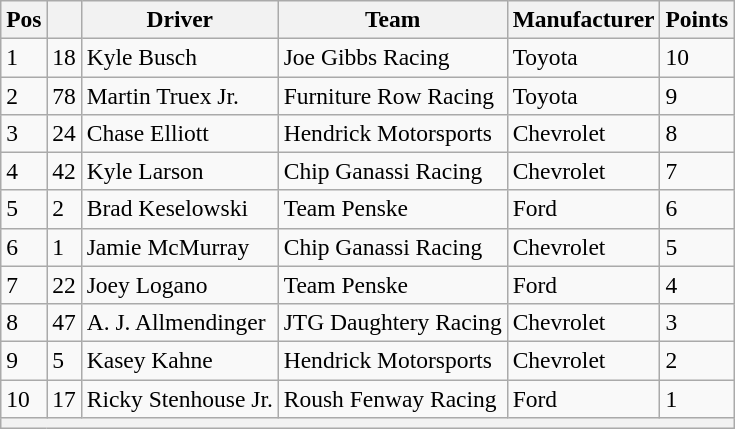<table class="wikitable" style="font-size:98%">
<tr>
<th>Pos</th>
<th></th>
<th>Driver</th>
<th>Team</th>
<th>Manufacturer</th>
<th>Points</th>
</tr>
<tr>
<td>1</td>
<td>18</td>
<td>Kyle Busch</td>
<td>Joe Gibbs Racing</td>
<td>Toyota</td>
<td>10</td>
</tr>
<tr>
<td>2</td>
<td>78</td>
<td>Martin Truex Jr.</td>
<td>Furniture Row Racing</td>
<td>Toyota</td>
<td>9</td>
</tr>
<tr>
<td>3</td>
<td>24</td>
<td>Chase Elliott</td>
<td>Hendrick Motorsports</td>
<td>Chevrolet</td>
<td>8</td>
</tr>
<tr>
<td>4</td>
<td>42</td>
<td>Kyle Larson</td>
<td>Chip Ganassi Racing</td>
<td>Chevrolet</td>
<td>7</td>
</tr>
<tr>
<td>5</td>
<td>2</td>
<td>Brad Keselowski</td>
<td>Team Penske</td>
<td>Ford</td>
<td>6</td>
</tr>
<tr>
<td>6</td>
<td>1</td>
<td>Jamie McMurray</td>
<td>Chip Ganassi Racing</td>
<td>Chevrolet</td>
<td>5</td>
</tr>
<tr>
<td>7</td>
<td>22</td>
<td>Joey Logano</td>
<td>Team Penske</td>
<td>Ford</td>
<td>4</td>
</tr>
<tr>
<td>8</td>
<td>47</td>
<td>A. J. Allmendinger</td>
<td>JTG Daughtery Racing</td>
<td>Chevrolet</td>
<td>3</td>
</tr>
<tr>
<td>9</td>
<td>5</td>
<td>Kasey Kahne</td>
<td>Hendrick Motorsports</td>
<td>Chevrolet</td>
<td>2</td>
</tr>
<tr>
<td>10</td>
<td>17</td>
<td>Ricky Stenhouse Jr.</td>
<td>Roush Fenway Racing</td>
<td>Ford</td>
<td>1</td>
</tr>
<tr>
<th colspan="6"></th>
</tr>
</table>
